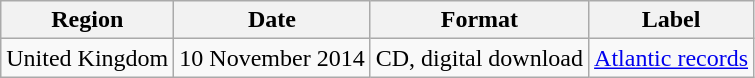<table class=wikitable>
<tr>
<th>Region</th>
<th>Date</th>
<th>Format</th>
<th>Label</th>
</tr>
<tr>
<td>United Kingdom</td>
<td>10 November 2014</td>
<td>CD, digital download</td>
<td><a href='#'>Atlantic records</a></td>
</tr>
</table>
